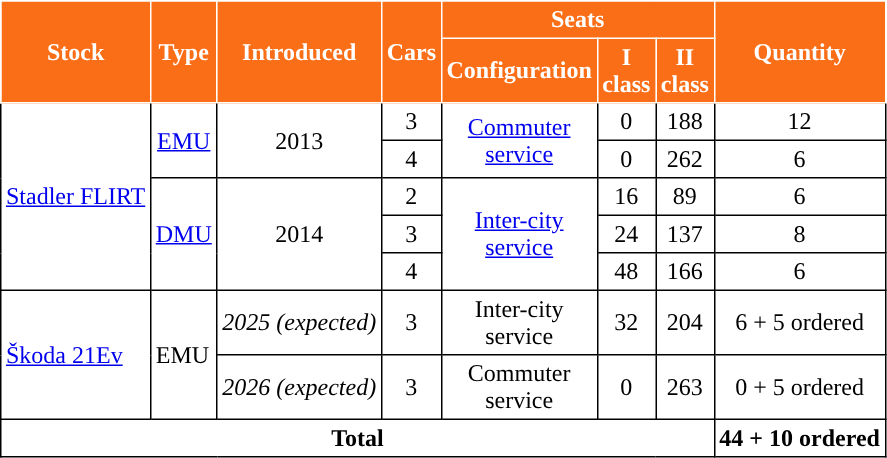<table class="toccolours" cellpadding="3" border="1" style="border-collapse:collapse">
<tr style="background:#fa6e17; color:white">
<th rowspan="2">Stock</th>
<th rowspan="2">Type</th>
<th rowspan="2">Introduced</th>
<th rowspan="2" style="width:25px;">Cars</th>
<th colspan="3">Seats</th>
<th rowspan="2">Quantity</th>
</tr>
<tr>
<th style="width:25px; background:#fa6e17; color:white">Configuration</th>
<th style="width:25px; background:#fa6e17; color:white">I class</th>
<th style="width:25px; background:#fa6e17; color:white">II class</th>
</tr>
<tr>
<td rowspan="5"><a href='#'>Stadler FLIRT</a></td>
<td rowspan="2" align="center"><a href='#'>EMU</a></td>
<td rowspan="2" align="center">2013</td>
<td align="center">3</td>
<td rowspan="2" align="center"><a href='#'>Commuter service</a></td>
<td align="center">0</td>
<td align="center">188</td>
<td align="center">12</td>
</tr>
<tr>
<td align="center">4</td>
<td align="center">0</td>
<td align="center">262</td>
<td align="center">6</td>
</tr>
<tr>
<td rowspan="3" align="center"><a href='#'>DMU</a></td>
<td rowspan="3" align="center">2014</td>
<td align="center">2</td>
<td rowspan="3" align="center"><a href='#'>Inter-city service</a></td>
<td align="center">16</td>
<td align="center">89</td>
<td align="center">6</td>
</tr>
<tr>
<td align="center">3</td>
<td align="center">24</td>
<td align="center">137</td>
<td align="center">8</td>
</tr>
<tr>
<td align="center">4</td>
<td align="center">48</td>
<td align="center">166</td>
<td align="center">6</td>
</tr>
<tr>
<td rowspan="2"><a href='#'>Škoda 21Ev</a></td>
<td rowspan="2">EMU</td>
<td align="center"><em>2025 (expected)</em></td>
<td align="center">3</td>
<td align="center">Inter-city service</td>
<td align="center">32</td>
<td align="center">204</td>
<td align="center">6 + 5 ordered</td>
</tr>
<tr>
<td align="center"><em>2026 (expected)</em></td>
<td align="center">3</td>
<td align="center">Commuter service</td>
<td align="center">0</td>
<td align="center">263</td>
<td align="center">0 + 5 ordered</td>
</tr>
<tr>
<th colspan="7" align="center">Total</th>
<th>44 + 10 ordered</th>
</tr>
</table>
